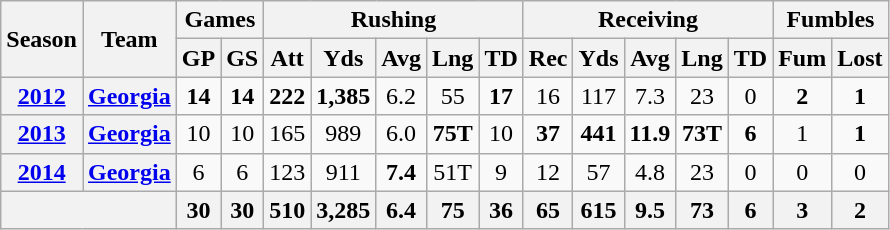<table class=wikitable style="text-align:center;">
<tr>
<th rowspan="2">Season</th>
<th rowspan="2">Team</th>
<th colspan="2">Games</th>
<th colspan="5">Rushing</th>
<th colspan="5">Receiving</th>
<th colspan="2">Fumbles</th>
</tr>
<tr>
<th>GP</th>
<th>GS</th>
<th>Att</th>
<th>Yds</th>
<th>Avg</th>
<th>Lng</th>
<th>TD</th>
<th>Rec</th>
<th>Yds</th>
<th>Avg</th>
<th>Lng</th>
<th>TD</th>
<th>Fum</th>
<th>Lost</th>
</tr>
<tr>
<th><a href='#'>2012</a></th>
<th><a href='#'>Georgia</a></th>
<td><strong>14</strong></td>
<td><strong>14</strong></td>
<td><strong>222</strong></td>
<td><strong>1,385</strong></td>
<td>6.2</td>
<td>55</td>
<td><strong>17</strong></td>
<td>16</td>
<td>117</td>
<td>7.3</td>
<td>23</td>
<td>0</td>
<td><strong>2</strong></td>
<td><strong>1</strong></td>
</tr>
<tr>
<th><a href='#'>2013</a></th>
<th><a href='#'>Georgia</a></th>
<td>10</td>
<td>10</td>
<td>165</td>
<td>989</td>
<td>6.0</td>
<td><strong>75T</strong></td>
<td>10</td>
<td><strong>37</strong></td>
<td><strong>441</strong></td>
<td><strong>11.9</strong></td>
<td><strong>73T</strong></td>
<td><strong>6</strong></td>
<td>1</td>
<td><strong>1</strong></td>
</tr>
<tr>
<th><a href='#'>2014</a></th>
<th><a href='#'>Georgia</a></th>
<td>6</td>
<td>6</td>
<td>123</td>
<td>911</td>
<td><strong>7.4</strong></td>
<td>51T</td>
<td>9</td>
<td>12</td>
<td>57</td>
<td>4.8</td>
<td>23</td>
<td>0</td>
<td>0</td>
<td>0</td>
</tr>
<tr>
<th colspan="2"></th>
<th>30</th>
<th>30</th>
<th>510</th>
<th>3,285</th>
<th>6.4</th>
<th>75</th>
<th>36</th>
<th>65</th>
<th>615</th>
<th>9.5</th>
<th>73</th>
<th>6</th>
<th>3</th>
<th>2</th>
</tr>
</table>
